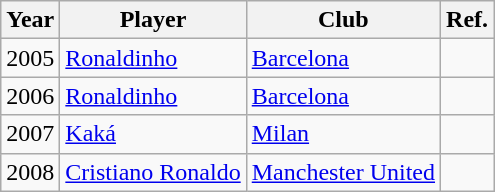<table class="wikitable">
<tr>
<th>Year</th>
<th>Player</th>
<th>Club</th>
<th>Ref.</th>
</tr>
<tr>
<td>2005</td>
<td> <a href='#'>Ronaldinho</a></td>
<td> <a href='#'>Barcelona</a></td>
<td></td>
</tr>
<tr>
<td>2006</td>
<td> <a href='#'>Ronaldinho</a></td>
<td> <a href='#'>Barcelona</a></td>
<td></td>
</tr>
<tr>
<td>2007</td>
<td> <a href='#'>Kaká</a></td>
<td> <a href='#'>Milan</a></td>
<td></td>
</tr>
<tr>
<td>2008</td>
<td> <a href='#'>Cristiano Ronaldo</a></td>
<td> <a href='#'>Manchester United</a></td>
<td></td>
</tr>
</table>
